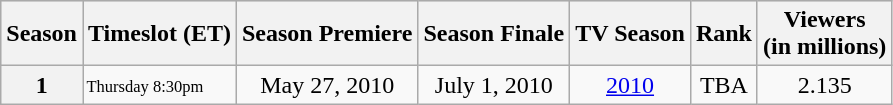<table class="wikitable">
<tr style="background:#e0e0e0;">
<th>Season</th>
<th>Timeslot (ET)</th>
<th>Season Premiere</th>
<th>Season Finale</th>
<th>TV Season</th>
<th>Rank</th>
<th>Viewers<br>(in millions)</th>
</tr>
<tr style="background:#f9f9f9;">
<th style="text-align:center">1</th>
<td style="font-size:11px;font-weight:normal;text-align:left;line-height:110%">Thursday 8:30pm</td>
<td style="text-align:center;">May 27, 2010</td>
<td style="text-align:center;">July 1, 2010</td>
<td style="text-align:center;"><a href='#'>2010</a></td>
<td style="text-align:center;">TBA</td>
<td style="text-align:center">2.135</td>
</tr>
</table>
